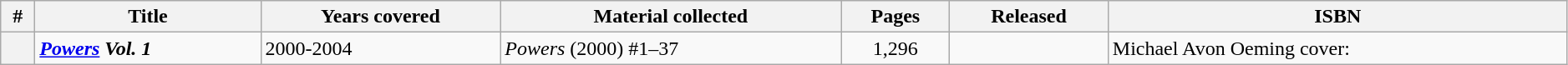<table class="wikitable sortable" width=99%>
<tr>
<th class="unsortable" width=20px>#</th>
<th>Title</th>
<th>Years covered</th>
<th class="unsortable">Material collected</th>
<th>Pages</th>
<th>Released</th>
<th class="unsortable">ISBN</th>
</tr>
<tr>
<th style="background-color: light grey;"></th>
<td><strong><em><a href='#'>Powers</a> Vol. 1</em></strong></td>
<td>2000-2004</td>
<td><em>Powers</em> (2000) #1–37</td>
<td style="text-align: center;">1,296</td>
<td></td>
<td>Michael Avon Oeming cover: </td>
</tr>
</table>
